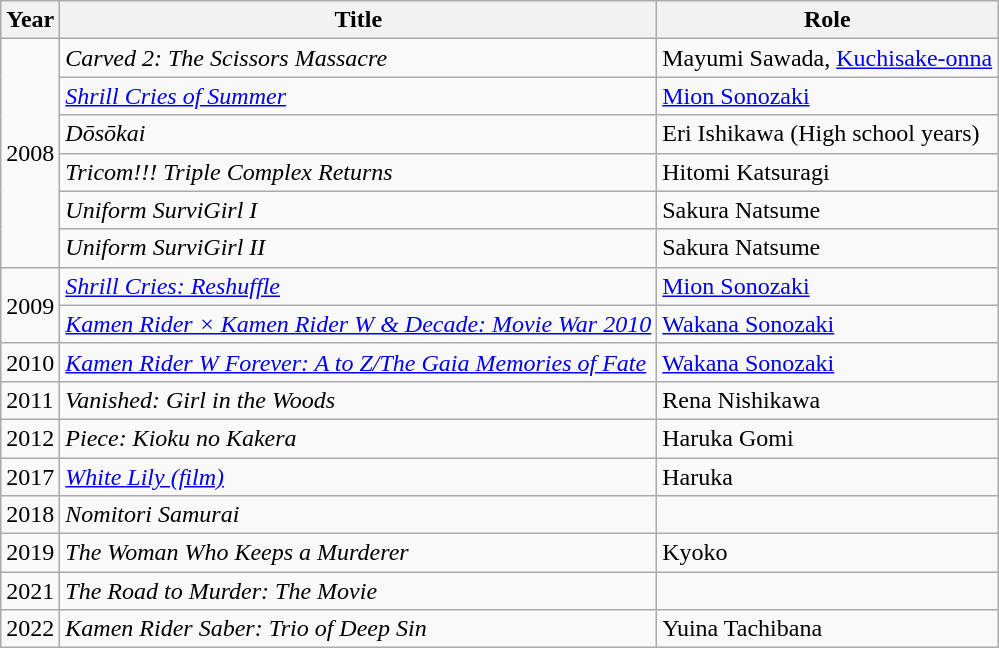<table class="wikitable">
<tr>
<th>Year</th>
<th>Title</th>
<th>Role</th>
</tr>
<tr>
<td rowspan="6">2008</td>
<td><em>Carved 2: The Scissors Massacre</em></td>
<td>Mayumi Sawada, <a href='#'>Kuchisake-onna</a></td>
</tr>
<tr>
<td><em><a href='#'>Shrill Cries of Summer</a></em></td>
<td><a href='#'>Mion Sonozaki</a></td>
</tr>
<tr>
<td><em>Dōsōkai</em></td>
<td>Eri Ishikawa (High school years)</td>
</tr>
<tr>
<td><em>Tricom!!! Triple Complex Returns</em></td>
<td>Hitomi Katsuragi</td>
</tr>
<tr>
<td><em>Uniform SurviGirl I</em></td>
<td>Sakura Natsume</td>
</tr>
<tr>
<td><em>Uniform SurviGirl II</em></td>
<td>Sakura Natsume</td>
</tr>
<tr>
<td rowspan="2">2009</td>
<td><em><a href='#'>Shrill Cries: Reshuffle</a></em></td>
<td><a href='#'>Mion Sonozaki</a></td>
</tr>
<tr>
<td><em><a href='#'>Kamen Rider × Kamen Rider W & Decade: Movie War 2010</a></em></td>
<td><a href='#'>Wakana Sonozaki</a></td>
</tr>
<tr>
<td>2010</td>
<td><em><a href='#'>Kamen Rider W Forever: A to Z/The Gaia Memories of Fate</a></em></td>
<td><a href='#'>Wakana Sonozaki</a></td>
</tr>
<tr>
<td>2011</td>
<td><em>Vanished: Girl in the Woods</em></td>
<td>Rena Nishikawa</td>
</tr>
<tr>
<td>2012</td>
<td><em>Piece: Kioku no Kakera</em></td>
<td>Haruka Gomi</td>
</tr>
<tr>
<td>2017</td>
<td><em><a href='#'>White Lily (film)</a></em></td>
<td>Haruka</td>
</tr>
<tr>
<td>2018</td>
<td><em>Nomitori Samurai</em></td>
<td></td>
</tr>
<tr>
<td>2019</td>
<td><em>The Woman Who Keeps a Murderer</em></td>
<td>Kyoko</td>
</tr>
<tr>
<td>2021</td>
<td><em>The Road to Murder: The Movie</em></td>
<td></td>
</tr>
<tr>
<td>2022</td>
<td><em>Kamen Rider Saber: Trio of Deep Sin</em></td>
<td>Yuina Tachibana</td>
</tr>
</table>
